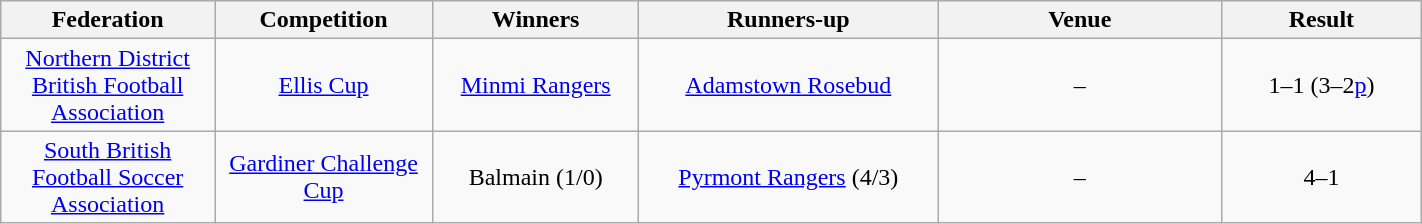<table class="wikitable" width="75%">
<tr>
<th style="width:10em">Federation</th>
<th style="width:10em">Competition</th>
<th style="width:10em">Winners</th>
<th style="width:15em">Runners-up</th>
<th style="width:15em">Venue</th>
<th style="width:10em">Result</th>
</tr>
<tr>
<td align="center"><a href='#'>Northern District British Football Association</a></td>
<td align="center"><a href='#'>Ellis Cup</a></td>
<td align="center"><a href='#'>Minmi Rangers</a></td>
<td align="center"><a href='#'>Adamstown Rosebud</a></td>
<td align="center">–</td>
<td align="center">1–1 (3–2<a href='#'>p</a>)</td>
</tr>
<tr>
<td align="center"><a href='#'>South British Football Soccer Association</a></td>
<td align="center"><a href='#'>Gardiner Challenge Cup</a></td>
<td align="center">Balmain (1/0)</td>
<td align="center"><a href='#'>Pyrmont Rangers</a> (4/3)</td>
<td align="center">–</td>
<td align="center">4–1</td>
</tr>
</table>
